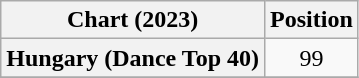<table class="wikitable plainrowheaders" style="text-align:center">
<tr>
<th scope="col">Chart (2023)</th>
<th scope="col">Position</th>
</tr>
<tr>
<th scope="row">Hungary (Dance Top 40)</th>
<td>99</td>
</tr>
<tr>
</tr>
</table>
